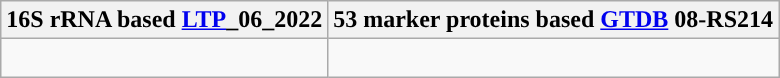<table class="wikitable">
<tr>
<th colspan=1>16S rRNA based <a href='#'>LTP</a>_06_2022</th>
<th colspan=1>53 marker proteins based <a href='#'>GTDB</a> 08-RS214</th>
</tr>
<tr>
<td style="vertical-align:top"><br></td>
<td><br></td>
</tr>
</table>
